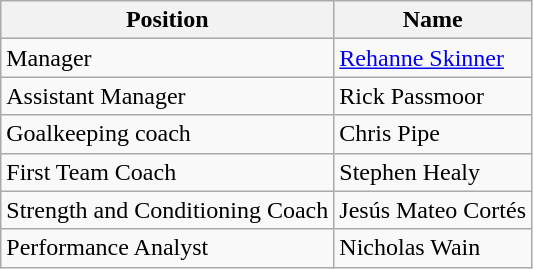<table class="wikitable">
<tr>
<th>Position</th>
<th>Name</th>
</tr>
<tr>
<td>Manager</td>
<td><a href='#'>Rehanne Skinner</a></td>
</tr>
<tr>
<td>Assistant Manager</td>
<td>Rick Passmoor</td>
</tr>
<tr>
<td>Goalkeeping coach</td>
<td>Chris Pipe</td>
</tr>
<tr>
<td>First Team Coach</td>
<td>Stephen Healy</td>
</tr>
<tr>
<td>Strength and Conditioning Coach</td>
<td>Jesús Mateo Cortés</td>
</tr>
<tr>
<td>Performance Analyst</td>
<td>Nicholas Wain</td>
</tr>
</table>
